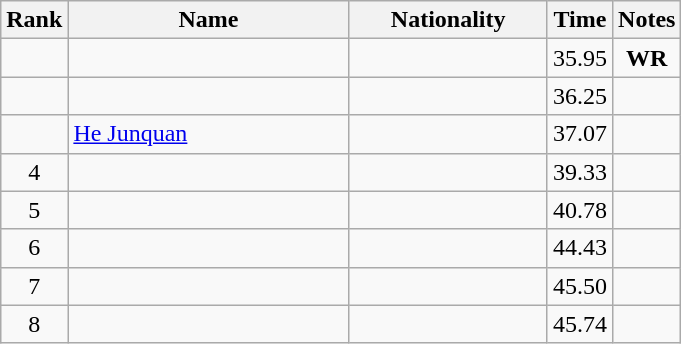<table class="wikitable sortable" style="text-align:center">
<tr>
<th>Rank</th>
<th style="width:180px">Name</th>
<th style="width:125px">Nationality</th>
<th>Time</th>
<th>Notes</th>
</tr>
<tr>
<td></td>
<td style="text-align:left;"></td>
<td style="text-align:left;"></td>
<td>35.95</td>
<td><strong>WR</strong></td>
</tr>
<tr>
<td></td>
<td style="text-align:left;"></td>
<td style="text-align:left;"></td>
<td>36.25</td>
<td></td>
</tr>
<tr>
<td></td>
<td style="text-align:left;"><a href='#'>He Junquan</a></td>
<td style="text-align:left;"></td>
<td>37.07</td>
<td></td>
</tr>
<tr>
<td>4</td>
<td style="text-align:left;"></td>
<td style="text-align:left;"></td>
<td>39.33</td>
<td></td>
</tr>
<tr>
<td>5</td>
<td style="text-align:left;"></td>
<td style="text-align:left;"></td>
<td>40.78</td>
<td></td>
</tr>
<tr>
<td>6</td>
<td style="text-align:left;"></td>
<td style="text-align:left;"></td>
<td>44.43</td>
<td></td>
</tr>
<tr>
<td>7</td>
<td style="text-align:left;"></td>
<td style="text-align:left;"></td>
<td>45.50</td>
<td></td>
</tr>
<tr>
<td>8</td>
<td style="text-align:left;"></td>
<td style="text-align:left;"></td>
<td>45.74</td>
<td></td>
</tr>
</table>
